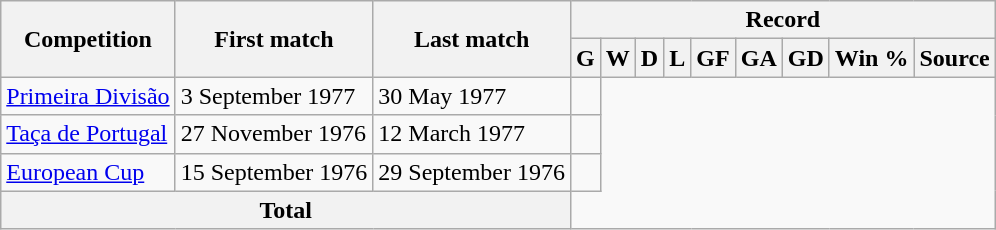<table class="wikitable" style="text-align: center">
<tr>
<th rowspan="2">Competition</th>
<th rowspan="2">First match</th>
<th rowspan="2">Last match</th>
<th colspan="9">Record</th>
</tr>
<tr>
<th>G</th>
<th>W</th>
<th>D</th>
<th>L</th>
<th>GF</th>
<th>GA</th>
<th>GD</th>
<th>Win %</th>
<th>Source</th>
</tr>
<tr>
<td align=left><a href='#'>Primeira Divisão</a></td>
<td align=left>3 September 1977</td>
<td align=left>30 May 1977<br></td>
<td align=left></td>
</tr>
<tr>
<td align=left><a href='#'>Taça de Portugal</a></td>
<td align=left>27 November 1976</td>
<td align=left>12 March 1977<br></td>
<td align=left></td>
</tr>
<tr>
<td align=left><a href='#'>European Cup</a></td>
<td align=left>15 September 1976</td>
<td align=left>29 September 1976<br></td>
<td align=left></td>
</tr>
<tr>
<th colspan="3">Total<br></th>
</tr>
</table>
